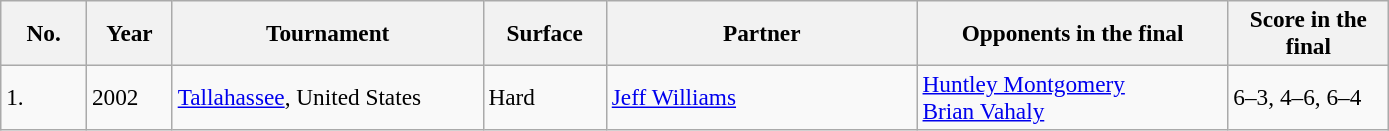<table class="sortable wikitable" style=font-size:97%>
<tr>
<th width=50>No.</th>
<th width=50>Year</th>
<th width=200>Tournament</th>
<th width=75>Surface</th>
<th width=200>Partner</th>
<th width=200>Opponents in the final</th>
<th width=100>Score in the final</th>
</tr>
<tr>
<td>1.</td>
<td>2002</td>
<td> <a href='#'>Tallahassee</a>, United States</td>
<td>Hard</td>
<td> <a href='#'>Jeff Williams</a></td>
<td> <a href='#'>Huntley Montgomery</a><br> <a href='#'>Brian Vahaly</a></td>
<td>6–3, 4–6, 6–4</td>
</tr>
</table>
